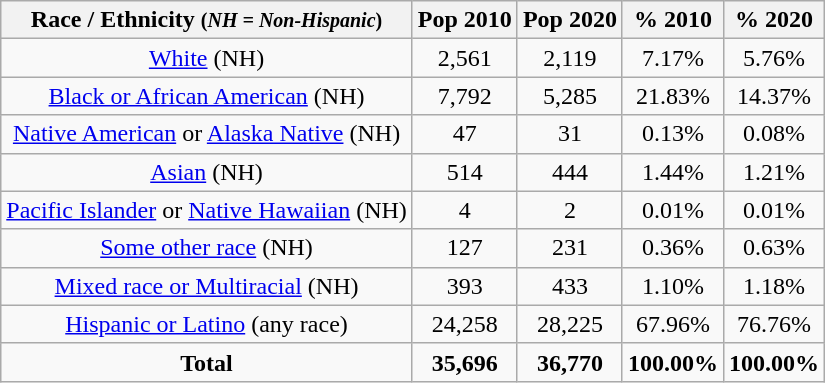<table class="wikitable" style="text-align:center;">
<tr>
<th>Race / Ethnicity <small>(<em>NH = Non-Hispanic</em>)</small></th>
<th>Pop 2010</th>
<th>Pop 2020</th>
<th>% 2010</th>
<th>% 2020</th>
</tr>
<tr>
<td><a href='#'>White</a> (NH)</td>
<td>2,561</td>
<td>2,119</td>
<td>7.17%</td>
<td>5.76%</td>
</tr>
<tr>
<td><a href='#'>Black or African American</a> (NH)</td>
<td>7,792</td>
<td>5,285</td>
<td>21.83%</td>
<td>14.37%</td>
</tr>
<tr>
<td><a href='#'>Native American</a> or <a href='#'>Alaska Native</a> (NH)</td>
<td>47</td>
<td>31</td>
<td>0.13%</td>
<td>0.08%</td>
</tr>
<tr>
<td><a href='#'>Asian</a> (NH)</td>
<td>514</td>
<td>444</td>
<td>1.44%</td>
<td>1.21%</td>
</tr>
<tr>
<td><a href='#'>Pacific Islander</a> or <a href='#'>Native Hawaiian</a> (NH)</td>
<td>4</td>
<td>2</td>
<td>0.01%</td>
<td>0.01%</td>
</tr>
<tr>
<td><a href='#'>Some other race</a> (NH)</td>
<td>127</td>
<td>231</td>
<td>0.36%</td>
<td>0.63%</td>
</tr>
<tr>
<td><a href='#'>Mixed race or Multiracial</a> (NH)</td>
<td>393</td>
<td>433</td>
<td>1.10%</td>
<td>1.18%</td>
</tr>
<tr>
<td><a href='#'>Hispanic or Latino</a> (any race)</td>
<td>24,258</td>
<td>28,225</td>
<td>67.96%</td>
<td>76.76%</td>
</tr>
<tr>
<td><strong>Total</strong></td>
<td><strong>35,696</strong></td>
<td><strong>36,770</strong></td>
<td><strong>100.00%</strong></td>
<td><strong>100.00%</strong></td>
</tr>
</table>
